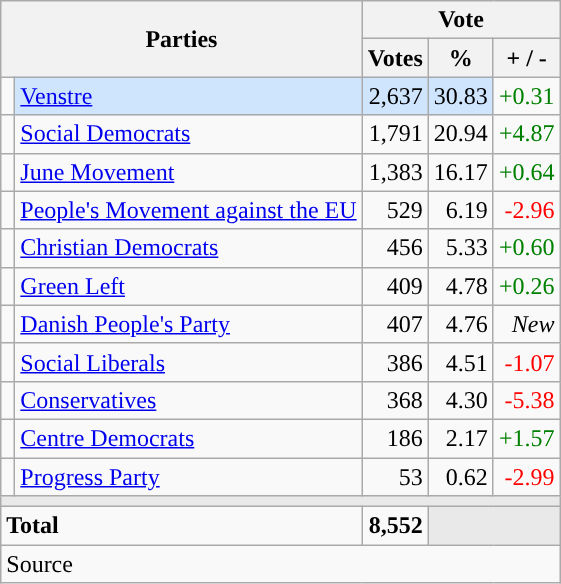<table class="wikitable" style="text-align:right;">
<tr>
<th style="text-align:centre;" rowspan="2" colspan="2" width="225">Parties</th>
<th colspan="3">Vote</th>
</tr>
<tr>
<th width="15">Votes</th>
<th width="15">%</th>
<th width="15">+ / -</th>
</tr>
<tr>
<td width="2" style="color:inherit;background:"></td>
<td bgcolor=#cfe5fe   align="left"><a href='#'>Venstre</a></td>
<td bgcolor=#cfe5fe>2,637</td>
<td bgcolor=#cfe5fe>30.83</td>
<td style=color:green;>+0.31</td>
</tr>
<tr>
<td width="2" style="color:inherit;background:"></td>
<td align="left"><a href='#'>Social Democrats</a></td>
<td>1,791</td>
<td>20.94</td>
<td style=color:green;>+4.87</td>
</tr>
<tr>
<td width="2" style="color:inherit;background:"></td>
<td align="left"><a href='#'>June Movement</a></td>
<td>1,383</td>
<td>16.17</td>
<td style=color:green;>+0.64</td>
</tr>
<tr>
<td width="2" style="color:inherit;background:"></td>
<td align="left"><a href='#'>People's Movement against the EU</a></td>
<td>529</td>
<td>6.19</td>
<td style=color:red;>-2.96</td>
</tr>
<tr>
<td width="2" style="color:inherit;background:"></td>
<td align="left"><a href='#'>Christian Democrats</a></td>
<td>456</td>
<td>5.33</td>
<td style=color:green;>+0.60</td>
</tr>
<tr>
<td width="2" style="color:inherit;background:"></td>
<td align="left"><a href='#'>Green Left</a></td>
<td>409</td>
<td>4.78</td>
<td style=color:green;>+0.26</td>
</tr>
<tr>
<td width="2" style="color:inherit;background:"></td>
<td align="left"><a href='#'>Danish People's Party</a></td>
<td>407</td>
<td>4.76</td>
<td><em>New</em></td>
</tr>
<tr>
<td width="2" style="color:inherit;background:"></td>
<td align="left"><a href='#'>Social Liberals</a></td>
<td>386</td>
<td>4.51</td>
<td style=color:red;>-1.07</td>
</tr>
<tr>
<td width="2" style="color:inherit;background:"></td>
<td align="left"><a href='#'>Conservatives</a></td>
<td>368</td>
<td>4.30</td>
<td style=color:red;>-5.38</td>
</tr>
<tr>
<td width="2" style="color:inherit;background:"></td>
<td align="left"><a href='#'>Centre Democrats</a></td>
<td>186</td>
<td>2.17</td>
<td style=color:green;>+1.57</td>
</tr>
<tr>
<td width="2" style="color:inherit;background:"></td>
<td align="left"><a href='#'>Progress Party</a></td>
<td>53</td>
<td>0.62</td>
<td style=color:red;>-2.99</td>
</tr>
<tr>
<td colspan="7" bgcolor="#E9E9E9"></td>
</tr>
<tr>
<td align="left" colspan="2"><strong>Total</strong></td>
<td><strong>8,552</strong></td>
<td bgcolor="#E9E9E9" colspan="2"></td>
</tr>
<tr>
<td align="left" colspan="6">Source</td>
</tr>
</table>
